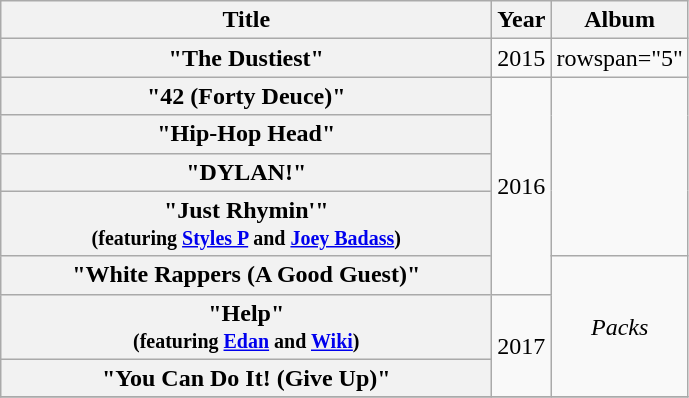<table class="wikitable plainrowheaders" style="text-align:center;">
<tr>
<th scope="col" style="width:20em;">Title</th>
<th scope="col" style="width:10px;">Year</th>
<th scope="col">Album</th>
</tr>
<tr>
<th scope="row">"The Dustiest"</th>
<td>2015</td>
<td>rowspan="5" </td>
</tr>
<tr>
<th scope="row">"42 (Forty Deuce)"</th>
<td rowspan="5">2016</td>
</tr>
<tr>
<th scope="row">"Hip-Hop Head"</th>
</tr>
<tr>
<th scope="row">"DYLAN!"</th>
</tr>
<tr>
<th scope="row">"Just Rhymin'"<br><small>(featuring <a href='#'>Styles P</a> and <a href='#'>Joey Badass</a>)</small></th>
</tr>
<tr>
<th scope="row">"White Rappers (A Good Guest)"</th>
<td rowspan="3"><em>Packs</em></td>
</tr>
<tr>
<th scope="row">"Help"<br><small>(featuring <a href='#'>Edan</a> and <a href='#'>Wiki</a>)</small></th>
<td rowspan="2">2017</td>
</tr>
<tr>
<th scope="row">"You Can Do It! (Give Up)"</th>
</tr>
<tr>
</tr>
</table>
